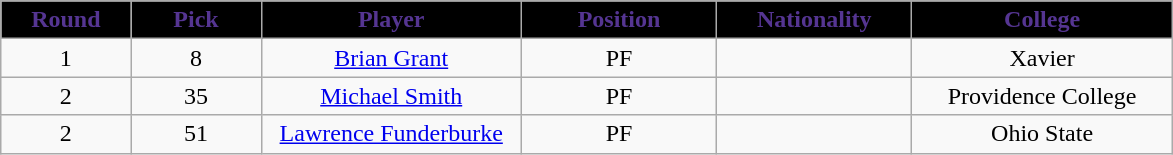<table class="wikitable sortable sortable">
<tr>
<th style="background:#000000; color:#553592" width="10%">Round</th>
<th style="background:#000000; color:#553592" width="10%">Pick</th>
<th style="background:#000000; color:#553592" width="20%">Player</th>
<th style="background:#000000; color:#553592" width="15%">Position</th>
<th style="background:#000000; color:#553592" width="15%">Nationality</th>
<th style="background:#000000; color:#553592" width="20%">College</th>
</tr>
<tr style="text-align: center">
<td>1</td>
<td>8</td>
<td><a href='#'>Brian Grant</a></td>
<td>PF</td>
<td></td>
<td>Xavier</td>
</tr>
<tr style="text-align: center">
<td>2</td>
<td>35</td>
<td><a href='#'>Michael Smith</a></td>
<td>PF</td>
<td></td>
<td>Providence College</td>
</tr>
<tr style="text-align: center">
<td>2</td>
<td>51</td>
<td><a href='#'>Lawrence Funderburke</a></td>
<td>PF</td>
<td></td>
<td>Ohio State</td>
</tr>
</table>
